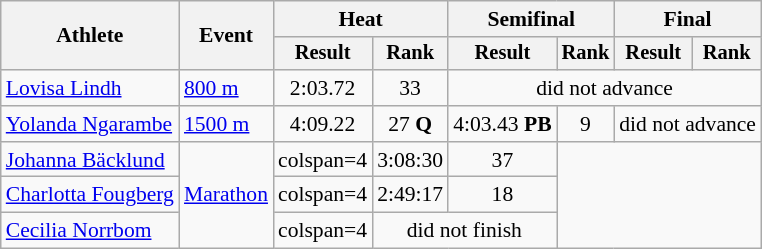<table class="wikitable" style="font-size:90%">
<tr>
<th rowspan="2">Athlete</th>
<th rowspan="2">Event</th>
<th colspan="2">Heat</th>
<th colspan="2">Semifinal</th>
<th colspan="2">Final</th>
</tr>
<tr style="font-size:95%">
<th>Result</th>
<th>Rank</th>
<th>Result</th>
<th>Rank</th>
<th>Result</th>
<th>Rank</th>
</tr>
<tr align=center>
<td align=left><a href='#'>Lovisa Lindh</a></td>
<td align=left><a href='#'>800 m</a></td>
<td>2:03.72</td>
<td>33</td>
<td colspan=4>did not advance</td>
</tr>
<tr align=center>
<td align=left><a href='#'>Yolanda Ngarambe</a></td>
<td align=left><a href='#'>1500 m</a></td>
<td>4:09.22</td>
<td>27 <strong>Q</strong></td>
<td>4:03.43 <strong>PB</strong></td>
<td>9</td>
<td colspan=2>did not advance</td>
</tr>
<tr align=center>
<td align=left><a href='#'>Johanna Bäcklund</a></td>
<td align=left rowspan=3><a href='#'>Marathon</a></td>
<td>colspan=4 </td>
<td>3:08:30</td>
<td>37</td>
</tr>
<tr align=center>
<td align=left><a href='#'>Charlotta Fougberg</a></td>
<td>colspan=4 </td>
<td>2:49:17</td>
<td>18</td>
</tr>
<tr align=center>
<td align=left><a href='#'>Cecilia Norrbom</a></td>
<td>colspan=4 </td>
<td colspan=2>did not finish</td>
</tr>
</table>
